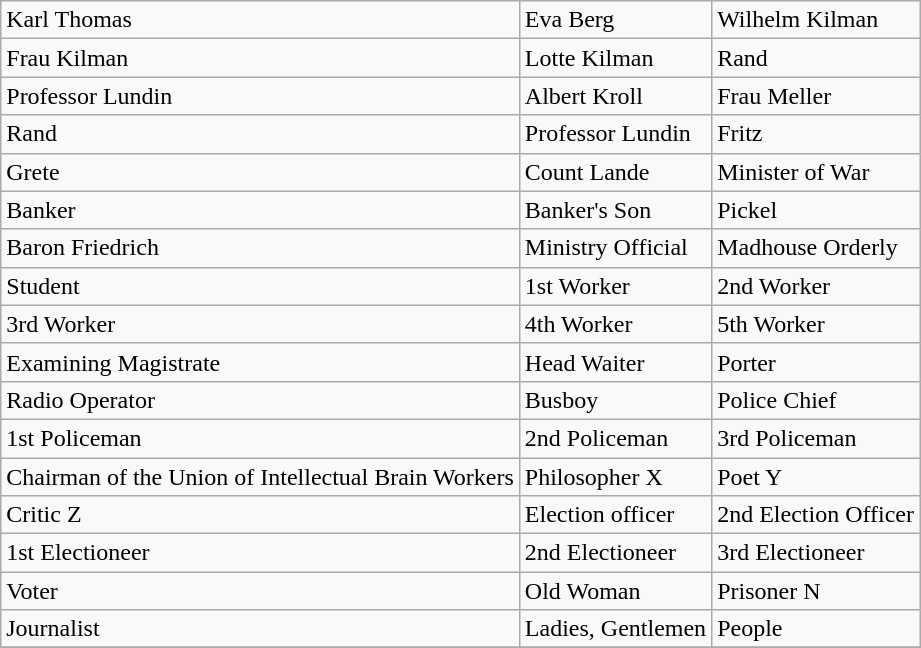<table class="wikitable">
<tr>
<td>Karl Thomas</td>
<td>Eva Berg</td>
<td>Wilhelm Kilman</td>
</tr>
<tr>
<td>Frau Kilman</td>
<td>Lotte Kilman</td>
<td>Rand</td>
</tr>
<tr>
<td>Professor Lundin</td>
<td>Albert Kroll</td>
<td>Frau Meller</td>
</tr>
<tr>
<td>Rand</td>
<td>Professor Lundin</td>
<td>Fritz</td>
</tr>
<tr>
<td>Grete</td>
<td>Count Lande</td>
<td>Minister of War</td>
</tr>
<tr>
<td>Banker</td>
<td>Banker's Son</td>
<td>Pickel</td>
</tr>
<tr>
<td>Baron Friedrich</td>
<td>Ministry Official</td>
<td>Madhouse Orderly</td>
</tr>
<tr>
<td>Student</td>
<td>1st Worker</td>
<td>2nd Worker</td>
</tr>
<tr>
<td>3rd Worker</td>
<td>4th Worker</td>
<td>5th Worker</td>
</tr>
<tr>
<td>Examining Magistrate</td>
<td>Head Waiter</td>
<td>Porter</td>
</tr>
<tr>
<td>Radio Operator</td>
<td>Busboy</td>
<td>Police Chief</td>
</tr>
<tr>
<td>1st Policeman</td>
<td>2nd Policeman</td>
<td>3rd Policeman</td>
</tr>
<tr>
<td>Chairman of the Union of Intellectual Brain Workers</td>
<td>Philosopher X</td>
<td>Poet Y</td>
</tr>
<tr>
<td>Critic Z</td>
<td>Election officer</td>
<td>2nd Election Officer</td>
</tr>
<tr>
<td>1st Electioneer</td>
<td>2nd Electioneer</td>
<td>3rd Electioneer</td>
</tr>
<tr>
<td>Voter</td>
<td>Old Woman</td>
<td>Prisoner N</td>
</tr>
<tr>
<td>Journalist</td>
<td>Ladies, Gentlemen</td>
<td>People</td>
</tr>
<tr>
</tr>
</table>
